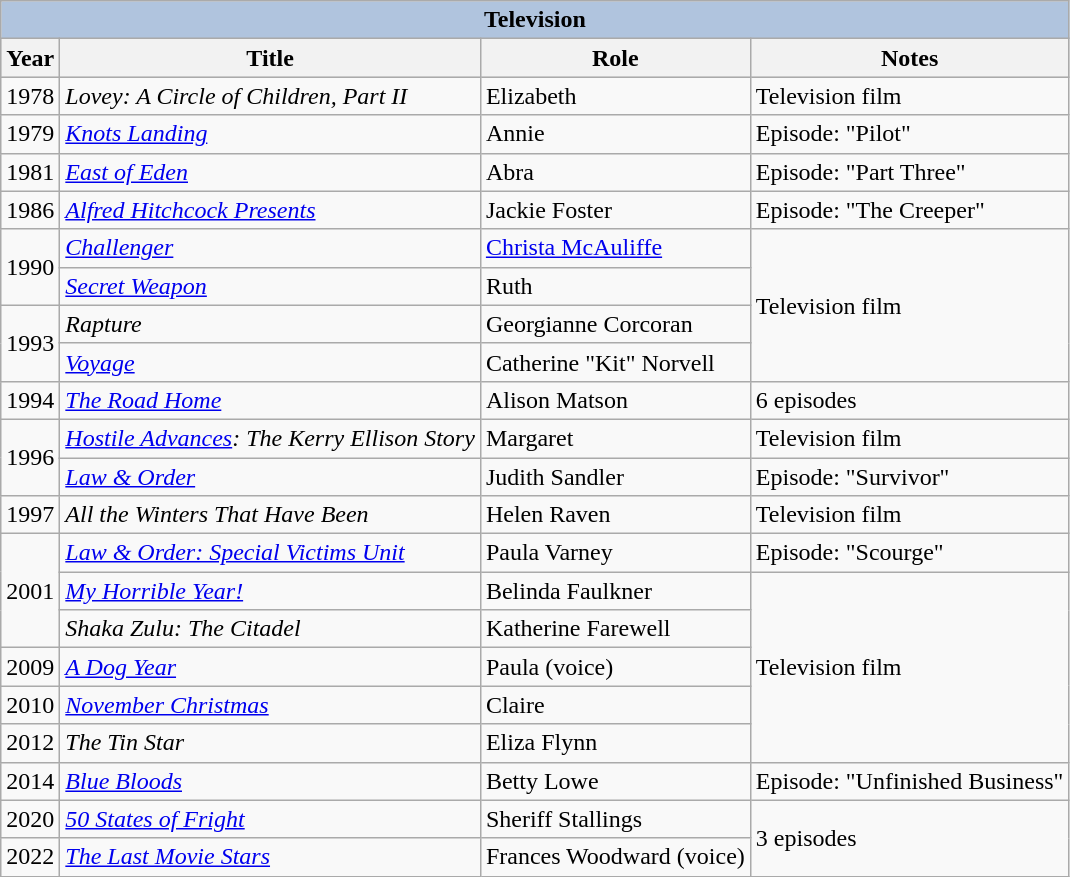<table class="wikitable sortable">
<tr>
<th colspan=4 style="background:LightSteelBlue">Television</th>
</tr>
<tr style="background:#ccc; text-align:center;">
<th>Year</th>
<th>Title</th>
<th>Role</th>
<th>Notes</th>
</tr>
<tr>
<td>1978</td>
<td><em>Lovey: A Circle of Children, Part II</em></td>
<td>Elizabeth</td>
<td>Television film</td>
</tr>
<tr>
<td>1979</td>
<td><em><a href='#'>Knots Landing</a></em></td>
<td>Annie</td>
<td>Episode: "Pilot"</td>
</tr>
<tr>
<td>1981</td>
<td><em><a href='#'>East of Eden</a></em></td>
<td>Abra</td>
<td>Episode: "Part Three"</td>
</tr>
<tr>
<td>1986</td>
<td><em><a href='#'>Alfred Hitchcock Presents</a></em></td>
<td>Jackie Foster</td>
<td>Episode: "The Creeper"</td>
</tr>
<tr>
<td rowspan=2>1990</td>
<td><em><a href='#'>Challenger</a></em></td>
<td><a href='#'>Christa McAuliffe</a></td>
<td rowspan="4">Television film</td>
</tr>
<tr>
<td><em><a href='#'>Secret Weapon</a></em></td>
<td>Ruth</td>
</tr>
<tr>
<td rowspan=2>1993</td>
<td><em>Rapture</em></td>
<td>Georgianne Corcoran</td>
</tr>
<tr>
<td><em><a href='#'>Voyage</a></em></td>
<td>Catherine "Kit" Norvell</td>
</tr>
<tr>
<td>1994</td>
<td><em><a href='#'>The Road Home</a></em></td>
<td>Alison Matson</td>
<td>6 episodes</td>
</tr>
<tr>
<td rowspan=2>1996</td>
<td><em><a href='#'>Hostile Advances</a>: The Kerry Ellison Story</em></td>
<td>Margaret</td>
<td>Television film</td>
</tr>
<tr>
<td><em><a href='#'>Law & Order</a></em></td>
<td>Judith Sandler</td>
<td>Episode: "Survivor"</td>
</tr>
<tr>
<td>1997</td>
<td><em>All the Winters That Have Been</em></td>
<td>Helen Raven</td>
<td>Television film</td>
</tr>
<tr>
<td rowspan=3>2001</td>
<td><em><a href='#'>Law & Order: Special Victims Unit</a></em></td>
<td>Paula Varney</td>
<td>Episode: "Scourge"</td>
</tr>
<tr>
<td><em><a href='#'>My Horrible Year!</a></em></td>
<td>Belinda Faulkner</td>
<td rowspan="5">Television film</td>
</tr>
<tr>
<td><em>Shaka Zulu: The Citadel</em></td>
<td>Katherine Farewell</td>
</tr>
<tr>
<td>2009</td>
<td><em><a href='#'>A Dog Year</a></em></td>
<td>Paula (voice)</td>
</tr>
<tr>
<td>2010</td>
<td><em><a href='#'>November Christmas</a></em></td>
<td>Claire</td>
</tr>
<tr>
<td>2012</td>
<td><em>The Tin Star</em></td>
<td>Eliza Flynn</td>
</tr>
<tr>
<td>2014</td>
<td><em><a href='#'>Blue Bloods</a></em></td>
<td>Betty Lowe</td>
<td>Episode: "Unfinished Business"</td>
</tr>
<tr>
<td>2020</td>
<td><em><a href='#'>50 States of Fright</a></em></td>
<td>Sheriff Stallings</td>
<td rowspan="2">3 episodes</td>
</tr>
<tr>
<td>2022</td>
<td><em><a href='#'>The Last Movie Stars</a></em></td>
<td>Frances Woodward (voice)</td>
</tr>
</table>
